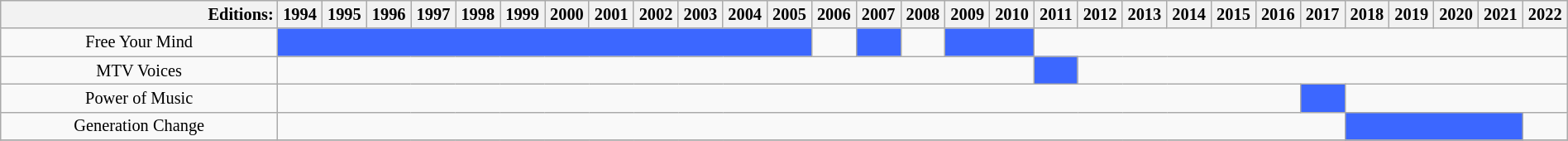<table class="wikitable" width="100%" cellspacing="0" cellpadding="1" style="font-size:85%; text-align:center; margin:0">
<tr style="vertical-align:top; text-align:left">
<th style="text-align:right">Editions:</th>
<th width="1%" style="border-left:1px solid #C7C7C7">1994</th>
<th width="1%" style="border-left:1px solid #C7C7C7">1995</th>
<th width="1%" style="border-left:1px solid #C7C7C7">1996</th>
<th width="1%" style="border-left:1px solid #C7C7C7">1997</th>
<th width="1%" style="border-left:1px solid #C7C7C7">1998</th>
<th width="1%" style="border-left:1px solid #C7C7C7">1999</th>
<th width="1%" style="border-left:1px solid #C7C7C7">2000</th>
<th width="1%" style="border-left:1px solid #C7C7C7">2001</th>
<th width="1%" style="border-left:1px solid #C7C7C7">2002</th>
<th width="1%" style="border-left:1px solid #C7C7C7">2003</th>
<th width="1%" style="border-left:1px solid #C7C7C7">2004</th>
<th width="1%" style="border-left:1px solid #C7C7C7">2005</th>
<th width="1%" style="border-left:1px solid #C7C7C7">2006</th>
<th width="1%" style="border-left:1px solid #C7C7C7">2007</th>
<th width="1%" style="border-left:1px solid #C7C7C7">2008</th>
<th width="1%" style="border-left:1px solid #C7C7C7">2009</th>
<th width="1%" style="border-left:1px solid #C7C7C7">2010</th>
<th width="1%" style="border-left:1px solid #C7C7C7">2011</th>
<th width="1%" style="border-left:1px solid #C7C7C7">2012</th>
<th width="1%" style="border-left:1px solid #C7C7C7">2013</th>
<th width="1%" style="border-left:1px solid #C7C7C7">2014</th>
<th width="1%" style="border-left:1px solid #C7C7C7">2015</th>
<th width="1%" style="border-left:1px solid #C7C7C7">2016</th>
<th width="1%" style="border-left:1px solid #C7C7C7">2017</th>
<th width="1%" style="border-left:1px solid #C7C7C7">2018</th>
<th width="1%" style="border-left:1px solid #C7C7C7">2019</th>
<th width="1%" style="border-left:1px solid #C7C7C7">2020</th>
<th width="1%" style="border-left:1px solid #C7C7C7">2021</th>
<th width="1%" style="border-left:1px solid #C7C7C7">2022</th>
</tr>
<tr>
<td width="15%">Free Your Mind</td>
<td colspan="12" style="background:#3C67FF"></td>
<td></td>
<td style="background:#3C67FF"></td>
<td></td>
<td colspan="2" style="background:#3C67FF"></td>
<td colspan="12"></td>
</tr>
<tr>
<td width="15%">MTV Voices</td>
<td colspan="17"></td>
<td style="background:#3C67FF"></td>
<td colspan="11"></td>
</tr>
<tr>
<td width="15%">Power of Music</td>
<td colspan="23"></td>
<td style="background:#3C67FF"></td>
<td colspan="5"></td>
</tr>
<tr>
<td width="15%">Generation Change</td>
<td colspan="24"></td>
<td colspan="4" style="background:#3C67FF"></td>
<td></td>
</tr>
<tr>
</tr>
</table>
